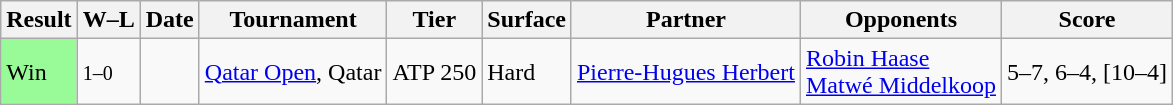<table class="wikitable">
<tr>
<th>Result</th>
<th class="unsortable">W–L</th>
<th>Date</th>
<th>Tournament</th>
<th>Tier</th>
<th>Surface</th>
<th>Partner</th>
<th>Opponents</th>
<th class="unsortable">Score</th>
</tr>
<tr>
<td bgcolor=98fb98>Win</td>
<td><small>1–0</small></td>
<td><a href='#'></a></td>
<td><a href='#'>Qatar Open</a>, Qatar</td>
<td>ATP 250</td>
<td>Hard</td>
<td> <a href='#'>Pierre-Hugues Herbert</a></td>
<td> <a href='#'>Robin Haase</a><br> <a href='#'>Matwé Middelkoop</a></td>
<td>5–7, 6–4, [10–4]</td>
</tr>
</table>
